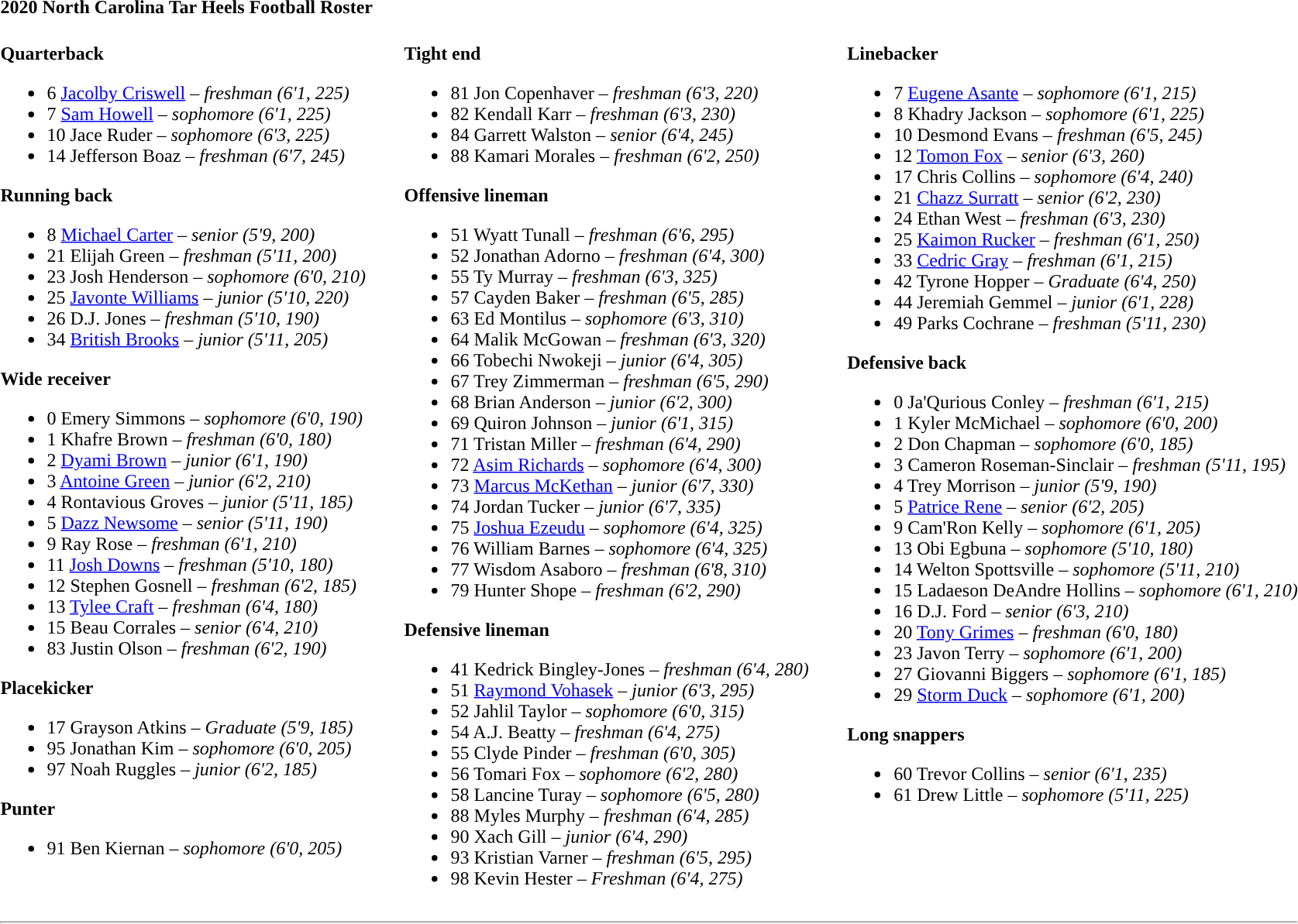<table class="toccolours" style="text-align: left;">
<tr>
<th colspan=11>2020 North Carolina Tar Heels Football Roster</th>
</tr>
<tr>
<td valign="top"><br><strong>Quarterback</strong><ul><li>6  <a href='#'>Jacolby Criswell</a> – <em>freshman (6'1, 225)</em></li><li>7  <a href='#'>Sam Howell</a> – <em>sophomore (6'1, 225)</em></li><li>10  Jace Ruder – <em> sophomore (6'3, 225)</em></li><li>14  Jefferson Boaz – <em>freshman (6'7, 245)</em></li></ul><strong>Running back</strong><ul><li>8   <a href='#'>Michael Carter</a> – <em>senior  (5'9, 200)</em></li><li>21  Elijah Green – <em>freshman (5'11, 200)</em></li><li>23  Josh Henderson – <em>sophomore (6'0, 210)</em></li><li>25  <a href='#'>Javonte Williams</a> – <em>junior (5'10, 220)</em></li><li>26  D.J. Jones – <em>freshman (5'10, 190)</em></li><li>34  <a href='#'>British Brooks</a> – <em>junior (5'11, 205)</em></li></ul><strong>Wide receiver</strong><ul><li>0  Emery Simmons – <em>sophomore (6'0, 190)</em></li><li>1  Khafre Brown   – <em> freshman (6'0, 180)</em></li><li>2  <a href='#'>Dyami Brown</a> – <em>junior (6'1, 190)</em></li><li>3  <a href='#'>Antoine Green</a> – <em>junior (6'2, 210)</em></li><li>4  Rontavious Groves – <em> junior (5'11, 185)</em></li><li>5  <a href='#'>Dazz Newsome</a> – <em>senior (5'11, 190)</em></li><li>9  Ray Rose – <em>freshman (6'1, 210)</em></li><li>11  <a href='#'>Josh Downs</a> – <em>freshman (5'10, 180)</em></li><li>12  Stephen Gosnell – <em>freshman (6'2, 185)</em></li><li>13  <a href='#'>Tylee Craft</a> – <em>freshman (6'4, 180)</em></li><li>15  Beau Corrales – <em>senior (6'4, 210)</em></li><li>83  Justin Olson – <em> freshman (6'2, 190)</em></li></ul><strong>Placekicker</strong><ul><li>17  Grayson Atkins – <em> Graduate (5'9, 185)</em></li><li>95  Jonathan Kim – <em> sophomore (6'0, 205)</em></li><li>97  Noah Ruggles – <em> junior (6'2, 185)</em></li></ul><strong>Punter</strong><ul><li>91  Ben Kiernan – <em>sophomore (6'0, 205)</em></li></ul></td>
<td width="25"> </td>
<td valign="top"><br><strong>Tight end</strong><ul><li>81  Jon Copenhaver – <em>freshman (6'3, 220)</em></li><li>82  Kendall Karr – <em>freshman (6'3, 230)</em></li><li>84  Garrett Walston – <em> senior (6'4, 245)</em></li><li>88  Kamari Morales – <em> freshman (6'2, 250)</em></li></ul><strong>Offensive lineman</strong><ul><li>51  Wyatt Tunall  – <em> freshman (6'6, 295)</em></li><li>52  Jonathan Adorno – <em>freshman (6'4, 300)</em></li><li>55  Ty Murray – <em> freshman (6'3, 325)</em></li><li>57  Cayden Baker – <em>freshman (6'5, 285)</em></li><li>63  Ed Montilus – <em> sophomore (6'3, 310)</em></li><li>64  Malik McGowan – <em>freshman (6'3, 320)</em></li><li>66  Tobechi Nwokeji – <em> junior (6'4, 305)</em></li><li>67  Trey Zimmerman – <em>freshman (6'5, 290)</em></li><li>68  Brian Anderson – <em> junior (6'2, 300)</em></li><li>69  Quiron Johnson – <em> junior (6'1, 315)</em></li><li>71  Tristan Miller – <em> freshman (6'4, 290)</em></li><li>72  <a href='#'>Asim Richards</a> – <em>sophomore (6'4, 300)</em></li><li>73  <a href='#'>Marcus McKethan</a> – <em> junior (6'7, 330)</em></li><li>74  Jordan Tucker  – <em> junior (6'7, 335)</em></li><li>75  <a href='#'>Joshua Ezeudu</a> – <em> sophomore (6'4, 325)</em></li><li>76  William Barnes – <em> sophomore (6'4, 325)</em></li><li>77  Wisdom Asaboro – <em> freshman (6'8, 310)</em></li><li>79  Hunter Shope – <em> freshman (6'2, 290)</em></li></ul><strong>Defensive lineman</strong><ul><li>41  Kedrick Bingley-Jones – <em>freshman (6'4, 280)</em></li><li>51  <a href='#'>Raymond Vohasek</a> – <em>junior (6'3, 295)</em></li><li>52  Jahlil Taylor – <em> sophomore (6'0, 315)</em></li><li>54  A.J. Beatty – <em>freshman (6'4, 275)</em></li><li>55  Clyde Pinder – <em>freshman (6'0, 305)</em></li><li>56  Tomari Fox – <em>sophomore (6'2, 280)</em></li><li>58  Lancine Turay – <em> sophomore (6'5, 280)</em></li><li>88  Myles Murphy – <em>freshman (6'4, 285)</em></li><li>90  Xach Gill – <em> junior (6'4, 290)</em></li><li>93  Kristian Varner – <em> freshman  (6'5, 295)</em></li><li>98  Kevin Hester – <em>  Freshman (6'4, 275)</em></li></ul></td>
<td width="25"> </td>
<td valign="top"><br><strong>Linebacker</strong><ul><li>7  <a href='#'>Eugene Asante</a> – <em>sophomore (6'1, 215)</em></li><li>8  Khadry Jackson – <em>sophomore (6'1, 225)</em></li><li>10  Desmond Evans – <em>freshman (6'5, 245)</em></li><li>12  <a href='#'>Tomon Fox</a> – <em> senior (6'3, 260)</em></li><li>17  Chris Collins – <em> sophomore (6'4, 240)</em></li><li>21  <a href='#'>Chazz Surratt</a> – <em> senior (6'2, 230)</em></li><li>24  Ethan West – <em>freshman (6'3, 230)</em></li><li>25  <a href='#'>Kaimon Rucker</a> – <em>freshman (6'1, 250)</em></li><li>33  <a href='#'>Cedric Gray</a> – <em>freshman (6'1, 215)</em></li><li>42  Tyrone Hopper – <em> Graduate (6'4, 250)</em></li><li>44  Jeremiah Gemmel – <em> junior (6'1, 228)</em></li><li>49  Parks Cochrane – <em> freshman (5'11, 230)</em></li></ul><strong>Defensive back</strong><ul><li>0  Ja'Qurious Conley – <em>freshman (6'1, 215)</em></li><li>1  Kyler McMichael – <em> sophomore (6'0, 200)</em></li><li>2  Don Chapman – <em>sophomore (6'0, 185)</em></li><li>3  Cameron Roseman-Sinclair – <em>freshman (5'11, 195)</em></li><li>4  Trey Morrison – <em>junior (5'9, 190)</em></li><li>5  <a href='#'>Patrice Rene</a> – <em> senior (6'2, 205)</em></li><li>9  Cam'Ron Kelly – <em>sophomore (6'1, 205)</em></li><li>13  Obi Egbuna – <em>sophomore (5'10, 180)</em></li><li>14  Welton Spottsville – <em>sophomore (5'11, 210)</em></li><li>15  Ladaeson DeAndre Hollins – <em> sophomore (6'1, 210)</em></li><li>16  D.J. Ford – <em> senior (6'3, 210)</em></li><li>20  <a href='#'>Tony Grimes</a> – <em>freshman (6'0, 180)</em></li><li>23  Javon Terry – <em> sophomore (6'1, 200)</em></li><li>27  Giovanni Biggers – <em>sophomore (6'1, 185)</em></li><li>29  <a href='#'>Storm Duck</a> – <em>sophomore (6'1, 200)</em></li></ul><strong>Long snappers</strong><ul><li>60  Trevor Collins – <em> senior (6'1, 235)</em></li><li>61  Drew Little – <em>sophomore (5'11, 225)</em></li></ul></td>
</tr>
<tr>
<td colspan="7"><hr></td>
</tr>
</table>
